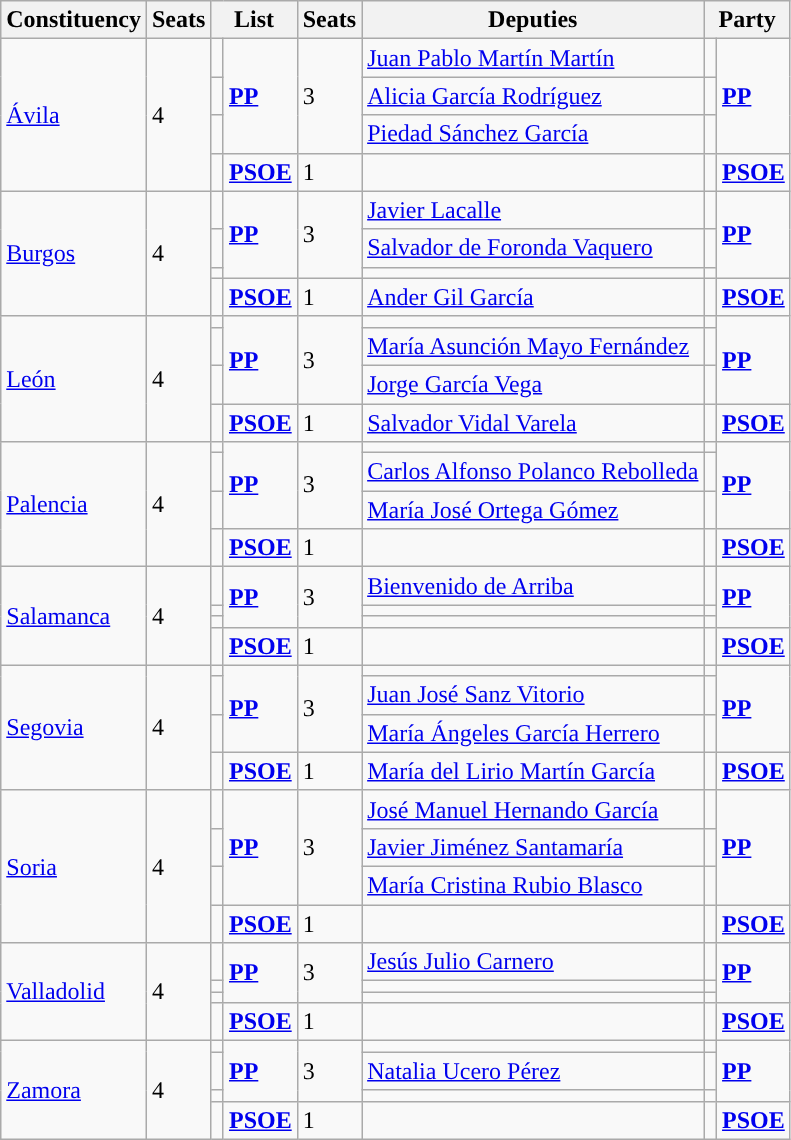<table class="wikitable sortable">
<tr>
<th>Constituency</th>
<th>Seats</th>
<th colspan="2">List</th>
<th>Seats</th>
<th>Deputies</th>
<th colspan="2">Party</th>
</tr>
<tr>
<td rowspan="4"><a href='#'>Ávila</a></td>
<td rowspan="4">4</td>
<td></td>
<td rowspan="3"><strong><a href='#'>PP</a></strong></td>
<td rowspan="3">3</td>
<td><a href='#'>Juan Pablo Martín Martín</a></td>
<td></td>
<td rowspan="3"><strong><a href='#'>PP</a></strong></td>
</tr>
<tr>
<td></td>
<td><a href='#'>Alicia García Rodríguez</a></td>
<td></td>
</tr>
<tr>
<td></td>
<td><a href='#'>Piedad Sánchez García</a></td>
<td></td>
</tr>
<tr>
<td width="1"></td>
<td><strong><a href='#'>PSOE</a></strong></td>
<td>1</td>
<td></td>
<td width="1"></td>
<td><strong><a href='#'>PSOE</a></strong></td>
</tr>
<tr>
<td rowspan="4"><a href='#'>Burgos</a></td>
<td rowspan="4">4</td>
<td></td>
<td rowspan="3"><strong><a href='#'>PP</a></strong></td>
<td rowspan="3">3</td>
<td><a href='#'>Javier Lacalle</a></td>
<td></td>
<td rowspan="3"><strong><a href='#'>PP</a></strong></td>
</tr>
<tr>
<td></td>
<td><a href='#'>Salvador de Foronda Vaquero</a></td>
<td></td>
</tr>
<tr>
<td></td>
<td></td>
<td></td>
</tr>
<tr>
<td width="1"></td>
<td><strong><a href='#'>PSOE</a></strong></td>
<td>1</td>
<td><a href='#'>Ander Gil García</a></td>
<td width="1"></td>
<td><strong><a href='#'>PSOE</a></strong></td>
</tr>
<tr>
<td rowspan="4"><a href='#'>León</a></td>
<td rowspan="4">4</td>
<td></td>
<td rowspan="3"><strong><a href='#'>PP</a></strong></td>
<td rowspan="3">3</td>
<td></td>
<td></td>
<td rowspan="3"><strong><a href='#'>PP</a></strong></td>
</tr>
<tr>
<td></td>
<td><a href='#'>María Asunción Mayo Fernández</a></td>
<td></td>
</tr>
<tr>
<td></td>
<td><a href='#'>Jorge García Vega</a></td>
<td></td>
</tr>
<tr>
<td width="1"></td>
<td><strong><a href='#'>PSOE</a></strong></td>
<td>1</td>
<td><a href='#'>Salvador Vidal Varela</a></td>
<td width="1"></td>
<td><strong><a href='#'>PSOE</a></strong></td>
</tr>
<tr>
<td rowspan="4"><a href='#'>Palencia</a></td>
<td rowspan="4">4</td>
<td></td>
<td rowspan="3"><strong><a href='#'>PP</a></strong></td>
<td rowspan="3">3</td>
<td></td>
<td></td>
<td rowspan="3"><strong><a href='#'>PP</a></strong></td>
</tr>
<tr>
<td></td>
<td><a href='#'>Carlos Alfonso Polanco Rebolleda</a></td>
<td></td>
</tr>
<tr>
<td></td>
<td><a href='#'>María José Ortega Gómez</a></td>
<td></td>
</tr>
<tr>
<td width="1"></td>
<td><strong><a href='#'>PSOE</a></strong></td>
<td>1</td>
<td></td>
<td width="1"></td>
<td><strong><a href='#'>PSOE</a></strong></td>
</tr>
<tr>
<td rowspan="4"><a href='#'>Salamanca</a></td>
<td rowspan="4">4</td>
<td></td>
<td rowspan="3"><strong><a href='#'>PP</a></strong></td>
<td rowspan="3">3</td>
<td><a href='#'>Bienvenido de Arriba</a></td>
<td></td>
<td rowspan="3"><strong><a href='#'>PP</a></strong></td>
</tr>
<tr>
<td></td>
<td></td>
<td></td>
</tr>
<tr>
<td></td>
<td></td>
<td></td>
</tr>
<tr>
<td width="1"></td>
<td><strong><a href='#'>PSOE</a></strong></td>
<td>1</td>
<td></td>
<td width="1"></td>
<td><strong><a href='#'>PSOE</a></strong></td>
</tr>
<tr>
<td rowspan="4"><a href='#'>Segovia</a></td>
<td rowspan="4">4</td>
<td></td>
<td rowspan="3"><strong><a href='#'>PP</a></strong></td>
<td rowspan="3">3</td>
<td></td>
<td></td>
<td rowspan="3"><strong><a href='#'>PP</a></strong></td>
</tr>
<tr>
<td></td>
<td><a href='#'>Juan José Sanz Vitorio</a></td>
<td></td>
</tr>
<tr>
<td></td>
<td><a href='#'>María Ángeles García Herrero</a></td>
<td></td>
</tr>
<tr>
<td width="1"></td>
<td><strong><a href='#'>PSOE</a></strong></td>
<td>1</td>
<td><a href='#'>María del Lirio Martín García</a></td>
<td width="1"></td>
<td><strong><a href='#'>PSOE</a></strong></td>
</tr>
<tr>
<td rowspan="4"><a href='#'>Soria</a></td>
<td rowspan="4">4</td>
<td></td>
<td rowspan="3"><strong><a href='#'>PP</a></strong></td>
<td rowspan="3">3</td>
<td><a href='#'>José Manuel Hernando García</a></td>
<td></td>
<td rowspan="3"><strong><a href='#'>PP</a></strong></td>
</tr>
<tr>
<td></td>
<td><a href='#'>Javier Jiménez Santamaría</a></td>
<td></td>
</tr>
<tr>
<td></td>
<td><a href='#'>María Cristina Rubio Blasco</a></td>
<td></td>
</tr>
<tr>
<td width="1"></td>
<td><strong><a href='#'>PSOE</a></strong></td>
<td>1</td>
<td></td>
<td width="1"></td>
<td><strong><a href='#'>PSOE</a></strong></td>
</tr>
<tr>
<td rowspan="4"><a href='#'>Valladolid</a></td>
<td rowspan="4">4</td>
<td></td>
<td rowspan="3"><strong><a href='#'>PP</a></strong></td>
<td rowspan="3">3</td>
<td><a href='#'>Jesús Julio Carnero</a></td>
<td></td>
<td rowspan="3"><strong><a href='#'>PP</a></strong></td>
</tr>
<tr>
<td></td>
<td></td>
<td></td>
</tr>
<tr>
<td></td>
<td></td>
<td></td>
</tr>
<tr>
<td width="1"></td>
<td><strong><a href='#'>PSOE</a></strong></td>
<td>1</td>
<td></td>
<td width="1"></td>
<td><strong><a href='#'>PSOE</a></strong></td>
</tr>
<tr>
<td rowspan="4"><a href='#'>Zamora</a></td>
<td rowspan="4">4</td>
<td></td>
<td rowspan="3"><strong><a href='#'>PP</a></strong></td>
<td rowspan="3">3</td>
<td></td>
<td></td>
<td rowspan="3"><strong><a href='#'>PP</a></strong></td>
</tr>
<tr>
<td></td>
<td><a href='#'>Natalia Ucero Pérez</a></td>
<td></td>
</tr>
<tr>
<td></td>
<td></td>
<td></td>
</tr>
<tr>
<td width="1"></td>
<td><strong><a href='#'>PSOE</a></strong></td>
<td>1</td>
<td></td>
<td width="1"></td>
<td><strong><a href='#'>PSOE</a></strong></td>
</tr>
</table>
